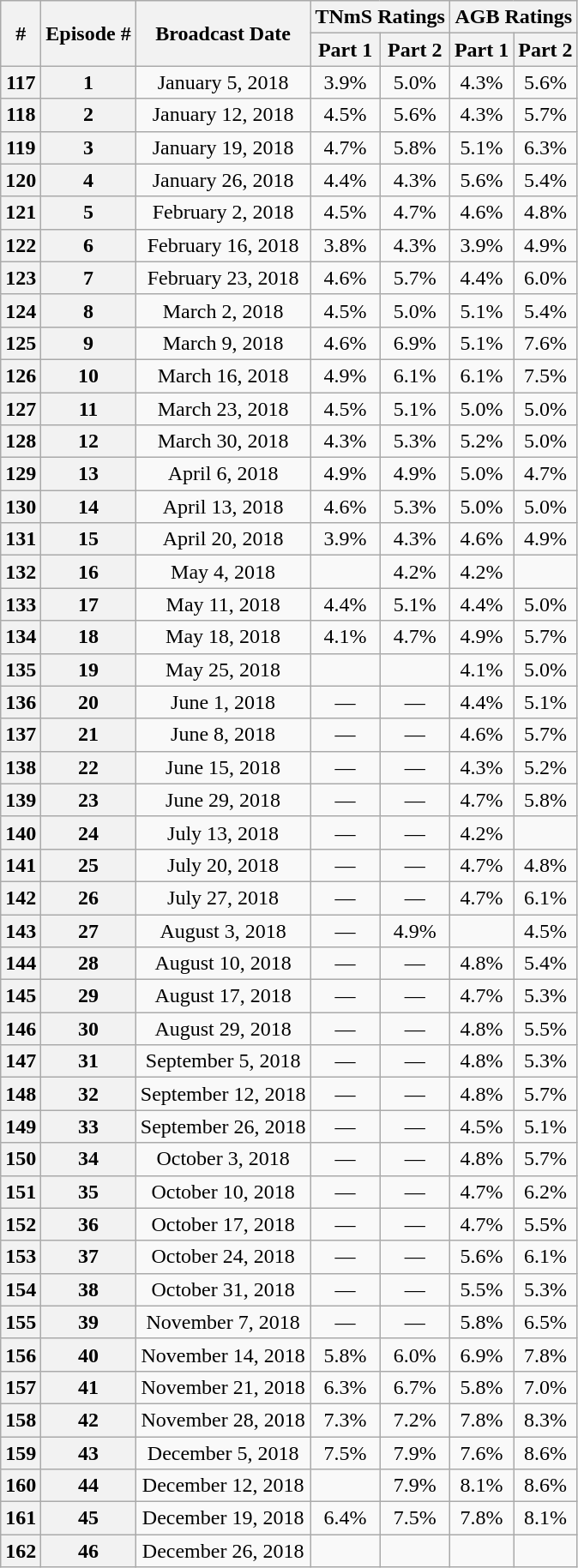<table class="wikitable sortable" style="text-align:center;">
<tr>
<th rowspan=2>#</th>
<th rowspan=2>Episode #</th>
<th rowspan=2>Broadcast Date</th>
<th colspan=2>TNmS Ratings</th>
<th colspan=2>AGB Ratings</th>
</tr>
<tr>
<th>Part 1</th>
<th>Part 2</th>
<th>Part 1</th>
<th>Part 2</th>
</tr>
<tr>
<th>117</th>
<th>1</th>
<td>January 5, 2018</td>
<td>3.9%</td>
<td>5.0%</td>
<td>4.3%</td>
<td>5.6%</td>
</tr>
<tr>
<th>118</th>
<th>2</th>
<td>January 12, 2018</td>
<td>4.5%</td>
<td>5.6%</td>
<td>4.3%</td>
<td>5.7%</td>
</tr>
<tr>
<th>119</th>
<th>3</th>
<td>January 19, 2018</td>
<td>4.7%</td>
<td>5.8%</td>
<td>5.1%</td>
<td>6.3%</td>
</tr>
<tr>
<th>120</th>
<th>4</th>
<td>January 26, 2018</td>
<td>4.4%</td>
<td>4.3%</td>
<td>5.6%</td>
<td>5.4%</td>
</tr>
<tr>
<th>121</th>
<th>5</th>
<td>February 2, 2018</td>
<td>4.5%</td>
<td>4.7%</td>
<td>4.6%</td>
<td>4.8%</td>
</tr>
<tr>
<th>122</th>
<th>6</th>
<td>February 16, 2018</td>
<td>3.8%</td>
<td>4.3%</td>
<td>3.9%</td>
<td>4.9%</td>
</tr>
<tr>
<th>123</th>
<th>7</th>
<td>February 23, 2018</td>
<td>4.6%</td>
<td>5.7%</td>
<td>4.4%</td>
<td>6.0%</td>
</tr>
<tr>
<th>124</th>
<th>8</th>
<td>March 2, 2018</td>
<td>4.5%</td>
<td>5.0%</td>
<td>5.1%</td>
<td>5.4%</td>
</tr>
<tr>
<th>125</th>
<th>9</th>
<td>March 9, 2018</td>
<td>4.6%</td>
<td>6.9%</td>
<td>5.1%</td>
<td>7.6%</td>
</tr>
<tr>
<th>126</th>
<th>10</th>
<td>March 16, 2018</td>
<td>4.9%</td>
<td>6.1%</td>
<td>6.1%</td>
<td>7.5%</td>
</tr>
<tr>
<th>127</th>
<th>11</th>
<td>March 23, 2018</td>
<td>4.5%</td>
<td>5.1%</td>
<td>5.0%</td>
<td>5.0%</td>
</tr>
<tr>
<th>128</th>
<th>12</th>
<td>March 30, 2018</td>
<td>4.3%</td>
<td>5.3%</td>
<td>5.2%</td>
<td>5.0%</td>
</tr>
<tr>
<th>129</th>
<th>13</th>
<td>April 6, 2018</td>
<td>4.9%</td>
<td>4.9%</td>
<td>5.0%</td>
<td>4.7%</td>
</tr>
<tr>
<th>130</th>
<th>14</th>
<td>April 13, 2018</td>
<td>4.6%</td>
<td>5.3%</td>
<td>5.0%</td>
<td>5.0%</td>
</tr>
<tr>
<th>131</th>
<th>15</th>
<td>April 20, 2018</td>
<td>3.9%</td>
<td>4.3%</td>
<td>4.6%</td>
<td>4.9%</td>
</tr>
<tr>
<th>132</th>
<th>16</th>
<td>May 4, 2018</td>
<td></td>
<td>4.2%</td>
<td>4.2%</td>
<td></td>
</tr>
<tr>
<th>133</th>
<th>17</th>
<td>May 11, 2018</td>
<td>4.4%</td>
<td>5.1%</td>
<td>4.4%</td>
<td>5.0%</td>
</tr>
<tr>
<th>134</th>
<th>18</th>
<td>May 18, 2018</td>
<td>4.1%</td>
<td>4.7%</td>
<td>4.9%</td>
<td>5.7%</td>
</tr>
<tr>
<th>135</th>
<th>19</th>
<td>May 25, 2018</td>
<td></td>
<td></td>
<td>4.1%</td>
<td>5.0%</td>
</tr>
<tr>
<th>136</th>
<th>20</th>
<td>June 1, 2018</td>
<td>—</td>
<td>—</td>
<td>4.4%</td>
<td>5.1%</td>
</tr>
<tr>
<th>137</th>
<th>21</th>
<td>June 8, 2018</td>
<td>—</td>
<td>—</td>
<td>4.6%</td>
<td>5.7%</td>
</tr>
<tr>
<th>138</th>
<th>22</th>
<td>June 15, 2018</td>
<td>—</td>
<td>—</td>
<td>4.3%</td>
<td>5.2%</td>
</tr>
<tr>
<th>139</th>
<th>23</th>
<td>June 29, 2018</td>
<td>—</td>
<td>—</td>
<td>4.7%</td>
<td>5.8%</td>
</tr>
<tr>
<th>140</th>
<th>24</th>
<td>July 13, 2018</td>
<td>—</td>
<td>—</td>
<td>4.2%</td>
<td></td>
</tr>
<tr>
<th>141</th>
<th>25</th>
<td>July 20, 2018</td>
<td>—</td>
<td>—</td>
<td>4.7%</td>
<td>4.8%</td>
</tr>
<tr>
<th>142</th>
<th>26</th>
<td>July 27, 2018</td>
<td>—</td>
<td>—</td>
<td>4.7%</td>
<td>6.1%</td>
</tr>
<tr>
<th>143</th>
<th>27</th>
<td>August 3, 2018</td>
<td>—</td>
<td>4.9%</td>
<td></td>
<td>4.5%</td>
</tr>
<tr>
<th>144</th>
<th>28</th>
<td>August 10, 2018</td>
<td>—</td>
<td>—</td>
<td>4.8%</td>
<td>5.4%</td>
</tr>
<tr>
<th>145</th>
<th>29</th>
<td>August 17, 2018</td>
<td>—</td>
<td>—</td>
<td>4.7%</td>
<td>5.3%</td>
</tr>
<tr>
<th>146</th>
<th>30</th>
<td>August 29, 2018</td>
<td>—</td>
<td>—</td>
<td>4.8%</td>
<td>5.5%</td>
</tr>
<tr>
<th>147</th>
<th>31</th>
<td>September 5, 2018</td>
<td>—</td>
<td>—</td>
<td>4.8%</td>
<td>5.3%</td>
</tr>
<tr>
<th>148</th>
<th>32</th>
<td>September 12, 2018</td>
<td>—</td>
<td>—</td>
<td>4.8%</td>
<td>5.7%</td>
</tr>
<tr>
<th>149</th>
<th>33</th>
<td>September 26, 2018</td>
<td>—</td>
<td>—</td>
<td>4.5%</td>
<td>5.1%</td>
</tr>
<tr>
<th>150</th>
<th>34</th>
<td>October 3, 2018</td>
<td>—</td>
<td>—</td>
<td>4.8%</td>
<td>5.7%</td>
</tr>
<tr>
<th>151</th>
<th>35</th>
<td>October 10, 2018</td>
<td>—</td>
<td>—</td>
<td>4.7%</td>
<td>6.2%</td>
</tr>
<tr>
<th>152</th>
<th>36</th>
<td>October 17, 2018</td>
<td>—</td>
<td>—</td>
<td>4.7%</td>
<td>5.5%</td>
</tr>
<tr>
<th>153</th>
<th>37</th>
<td>October 24, 2018</td>
<td>—</td>
<td>—</td>
<td>5.6%</td>
<td>6.1%</td>
</tr>
<tr>
<th>154</th>
<th>38</th>
<td>October 31, 2018</td>
<td>—</td>
<td>—</td>
<td>5.5%</td>
<td>5.3%</td>
</tr>
<tr>
<th>155</th>
<th>39</th>
<td>November 7, 2018</td>
<td>—</td>
<td>—</td>
<td>5.8%</td>
<td>6.5%</td>
</tr>
<tr>
<th>156</th>
<th>40</th>
<td>November 14, 2018</td>
<td>5.8%</td>
<td>6.0%</td>
<td>6.9%</td>
<td>7.8%</td>
</tr>
<tr>
<th>157</th>
<th>41</th>
<td>November 21, 2018</td>
<td>6.3%</td>
<td>6.7%</td>
<td>5.8%</td>
<td>7.0%</td>
</tr>
<tr>
<th>158</th>
<th>42</th>
<td>November 28, 2018</td>
<td>7.3%</td>
<td>7.2%</td>
<td>7.8%</td>
<td>8.3%</td>
</tr>
<tr>
<th>159</th>
<th>43</th>
<td>December 5, 2018</td>
<td>7.5%</td>
<td>7.9%</td>
<td>7.6%</td>
<td>8.6%</td>
</tr>
<tr>
<th>160</th>
<th>44</th>
<td>December 12, 2018</td>
<td></td>
<td>7.9%</td>
<td>8.1%</td>
<td>8.6%</td>
</tr>
<tr>
<th>161</th>
<th>45</th>
<td>December 19, 2018</td>
<td>6.4%</td>
<td>7.5%</td>
<td>7.8%</td>
<td>8.1%</td>
</tr>
<tr>
<th>162</th>
<th>46</th>
<td>December 26, 2018</td>
<td></td>
<td></td>
<td></td>
<td></td>
</tr>
</table>
